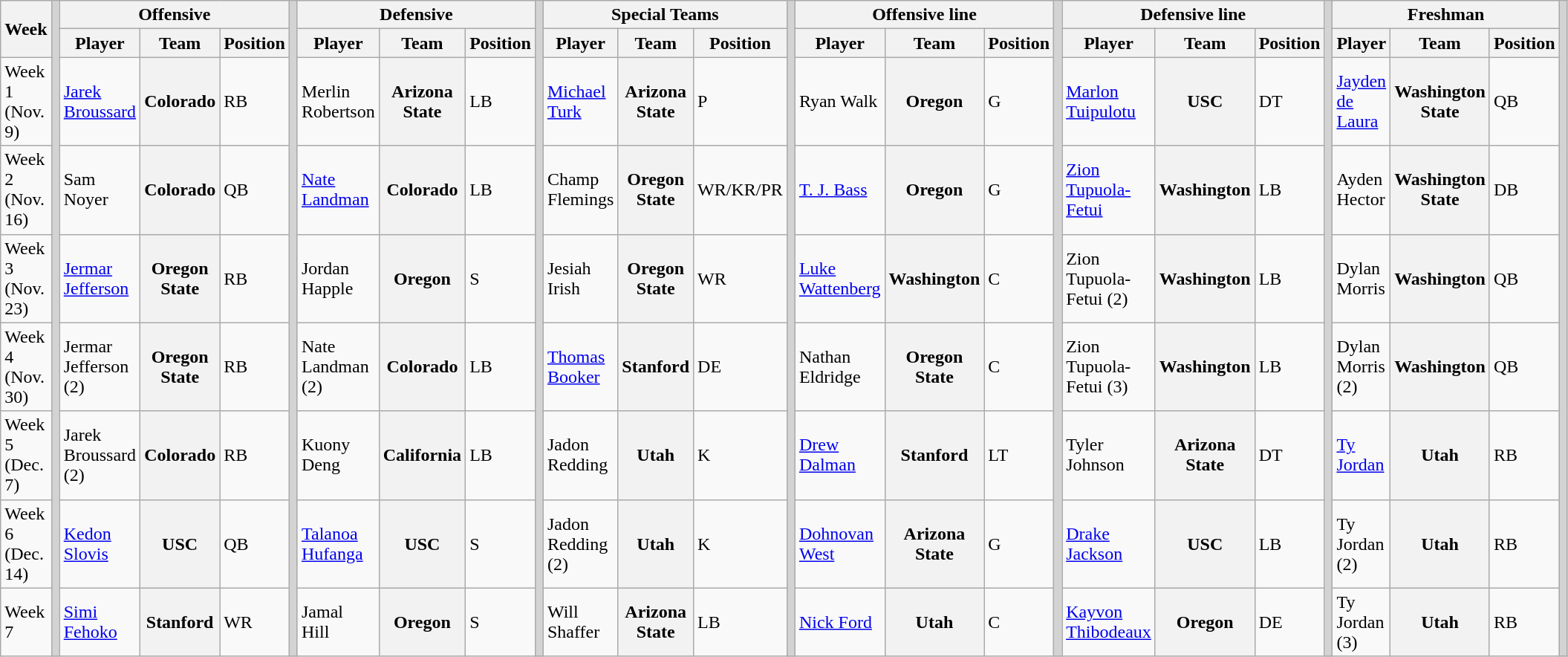<table class="wikitable" border="1">
<tr>
<th rowspan="2">Week</th>
<th rowSpan="16" style="background-color:lightgrey;"></th>
<th colspan="3">Offensive</th>
<th rowSpan="16" style="background-color:lightgrey;"></th>
<th colspan="3">Defensive</th>
<th rowSpan="16" style="background-color:lightgrey;"></th>
<th colspan="3">Special Teams</th>
<th rowSpan="16" style="background-color:lightgrey;"></th>
<th colspan="3">Offensive line</th>
<th rowSpan="16" style="background-color:lightgrey;"></th>
<th colspan="3">Defensive line</th>
<th rowSpan="16" style="background-color:lightgrey;"></th>
<th colspan="3">Freshman</th>
<th rowSpan="16" style="background-color:lightgrey;"></th>
</tr>
<tr>
<th>Player</th>
<th>Team</th>
<th>Position</th>
<th>Player</th>
<th>Team</th>
<th>Position</th>
<th>Player</th>
<th>Team</th>
<th>Position</th>
<th>Player</th>
<th>Team</th>
<th>Position</th>
<th>Player</th>
<th>Team</th>
<th>Position</th>
<th>Player</th>
<th>Team</th>
<th>Position</th>
</tr>
<tr>
<td>Week 1 (Nov. 9)</td>
<td><a href='#'>Jarek Broussard</a></td>
<th style=>Colorado</th>
<td>RB</td>
<td>Merlin Robertson</td>
<th style=>Arizona State</th>
<td>LB</td>
<td><a href='#'>Michael Turk</a></td>
<th style=>Arizona State</th>
<td>P</td>
<td>Ryan Walk</td>
<th style=>Oregon</th>
<td>G</td>
<td><a href='#'>Marlon Tuipulotu</a></td>
<th style=>USC</th>
<td>DT</td>
<td><a href='#'>Jayden de Laura</a></td>
<th style=>Washington State</th>
<td>QB</td>
</tr>
<tr>
<td>Week 2 (Nov. 16)</td>
<td>Sam Noyer</td>
<th style=>Colorado</th>
<td>QB</td>
<td><a href='#'>Nate Landman</a></td>
<th style=>Colorado</th>
<td>LB</td>
<td>Champ Flemings</td>
<th style=>Oregon State</th>
<td>WR/KR/PR</td>
<td><a href='#'>T. J. Bass</a></td>
<th style=>Oregon</th>
<td>G</td>
<td><a href='#'>Zion Tupuola-Fetui</a></td>
<th style=>Washington</th>
<td>LB</td>
<td>Ayden Hector</td>
<th style=>Washington State</th>
<td>DB</td>
</tr>
<tr>
<td>Week 3 (Nov. 23)</td>
<td><a href='#'>Jermar Jefferson</a></td>
<th style=>Oregon State</th>
<td>RB</td>
<td>Jordan Happle</td>
<th style=>Oregon</th>
<td>S</td>
<td>Jesiah Irish</td>
<th style=>Oregon State</th>
<td>WR</td>
<td><a href='#'>Luke Wattenberg</a></td>
<th style=>Washington</th>
<td>C</td>
<td>Zion Tupuola-Fetui (2)</td>
<th style=>Washington</th>
<td>LB</td>
<td>Dylan Morris</td>
<th style=>Washington</th>
<td>QB</td>
</tr>
<tr>
<td>Week 4 (Nov. 30)</td>
<td>Jermar Jefferson (2)</td>
<th style=>Oregon State</th>
<td>RB</td>
<td>Nate Landman (2)</td>
<th style=>Colorado</th>
<td>LB</td>
<td><a href='#'>Thomas Booker</a></td>
<th style=>Stanford</th>
<td>DE</td>
<td>Nathan Eldridge</td>
<th style=>Oregon State</th>
<td>C</td>
<td>Zion Tupuola-Fetui (3)</td>
<th style=>Washington</th>
<td>LB</td>
<td>Dylan Morris (2)</td>
<th style=>Washington</th>
<td>QB</td>
</tr>
<tr>
<td>Week 5 (Dec. 7)</td>
<td>Jarek Broussard (2)</td>
<th style=>Colorado</th>
<td>RB</td>
<td>Kuony Deng</td>
<th style=>California</th>
<td>LB</td>
<td>Jadon Redding</td>
<th style=>Utah</th>
<td>K</td>
<td><a href='#'>Drew Dalman</a></td>
<th style=>Stanford</th>
<td>LT</td>
<td>Tyler Johnson</td>
<th style=>Arizona State</th>
<td>DT</td>
<td><a href='#'>Ty Jordan</a></td>
<th style=>Utah</th>
<td>RB</td>
</tr>
<tr>
<td>Week 6 (Dec. 14)</td>
<td><a href='#'>Kedon Slovis</a></td>
<th style=>USC</th>
<td>QB</td>
<td><a href='#'>Talanoa Hufanga</a></td>
<th style=>USC</th>
<td>S</td>
<td>Jadon Redding (2)</td>
<th style=>Utah</th>
<td>K</td>
<td><a href='#'>Dohnovan West</a></td>
<th style=>Arizona State</th>
<td>G</td>
<td><a href='#'>Drake Jackson</a></td>
<th style=>USC</th>
<td>LB</td>
<td>Ty Jordan (2)</td>
<th style=>Utah</th>
<td>RB</td>
</tr>
<tr>
<td>Week 7</td>
<td><a href='#'>Simi Fehoko</a></td>
<th style=>Stanford</th>
<td>WR</td>
<td>Jamal Hill</td>
<th style=>Oregon</th>
<td>S</td>
<td>Will Shaffer</td>
<th style=>Arizona State</th>
<td>LB</td>
<td><a href='#'>Nick Ford</a></td>
<th style=>Utah</th>
<td>C</td>
<td><a href='#'>Kayvon Thibodeaux</a></td>
<th style=>Oregon</th>
<td>DE</td>
<td>Ty Jordan (3)</td>
<th style=>Utah</th>
<td>RB</td>
</tr>
</table>
